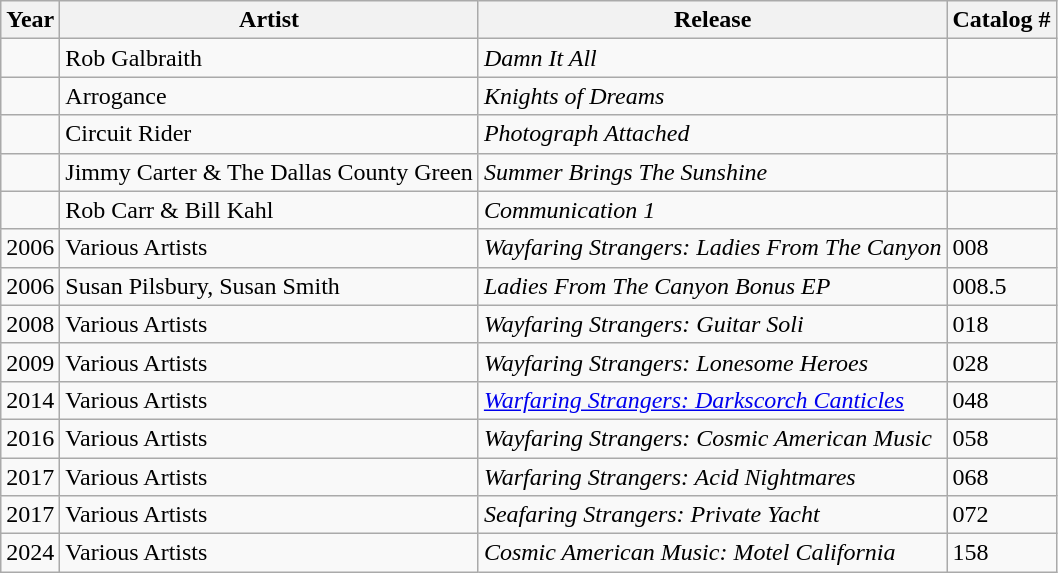<table class="wikitable sortable">
<tr>
<th>Year</th>
<th>Artist</th>
<th>Release</th>
<th>Catalog #</th>
</tr>
<tr>
<td></td>
<td>Rob Galbraith</td>
<td><em>Damn It All</em></td>
<td></td>
</tr>
<tr>
<td></td>
<td>Arrogance</td>
<td><em>Knights of Dreams</em></td>
<td></td>
</tr>
<tr>
<td></td>
<td>Circuit Rider</td>
<td><em>Photograph Attached</em></td>
<td></td>
</tr>
<tr>
<td></td>
<td>Jimmy Carter & The Dallas County Green</td>
<td><em>Summer Brings The Sunshine</em></td>
<td></td>
</tr>
<tr>
<td></td>
<td>Rob Carr & Bill Kahl</td>
<td><em>Communication 1</em></td>
<td></td>
</tr>
<tr>
<td>2006</td>
<td>Various Artists</td>
<td><em>Wayfaring Strangers: Ladies From The Canyon</em></td>
<td>008</td>
</tr>
<tr>
<td>2006</td>
<td>Susan Pilsbury, Susan Smith</td>
<td><em>Ladies From The Canyon Bonus EP</em></td>
<td>008.5</td>
</tr>
<tr>
<td>2008</td>
<td>Various Artists</td>
<td><em>Wayfaring Strangers: Guitar Soli</em></td>
<td>018</td>
</tr>
<tr>
<td>2009</td>
<td>Various Artists</td>
<td><em>Wayfaring Strangers: Lonesome Heroes</em></td>
<td>028</td>
</tr>
<tr>
<td>2014</td>
<td>Various Artists</td>
<td><em><a href='#'>Warfaring Strangers: Darkscorch Canticles</a></em></td>
<td>048</td>
</tr>
<tr>
<td>2016</td>
<td>Various Artists</td>
<td><em>Wayfaring Strangers: Cosmic American Music</em></td>
<td>058</td>
</tr>
<tr>
<td>2017</td>
<td>Various Artists</td>
<td><em>Warfaring Strangers: Acid Nightmares</em></td>
<td>068</td>
</tr>
<tr>
<td>2017</td>
<td>Various Artists</td>
<td><em>Seafaring Strangers: Private Yacht</em></td>
<td>072</td>
</tr>
<tr>
<td>2024</td>
<td>Various Artists</td>
<td><em>Cosmic American Music: Motel California</em></td>
<td>158</td>
</tr>
</table>
